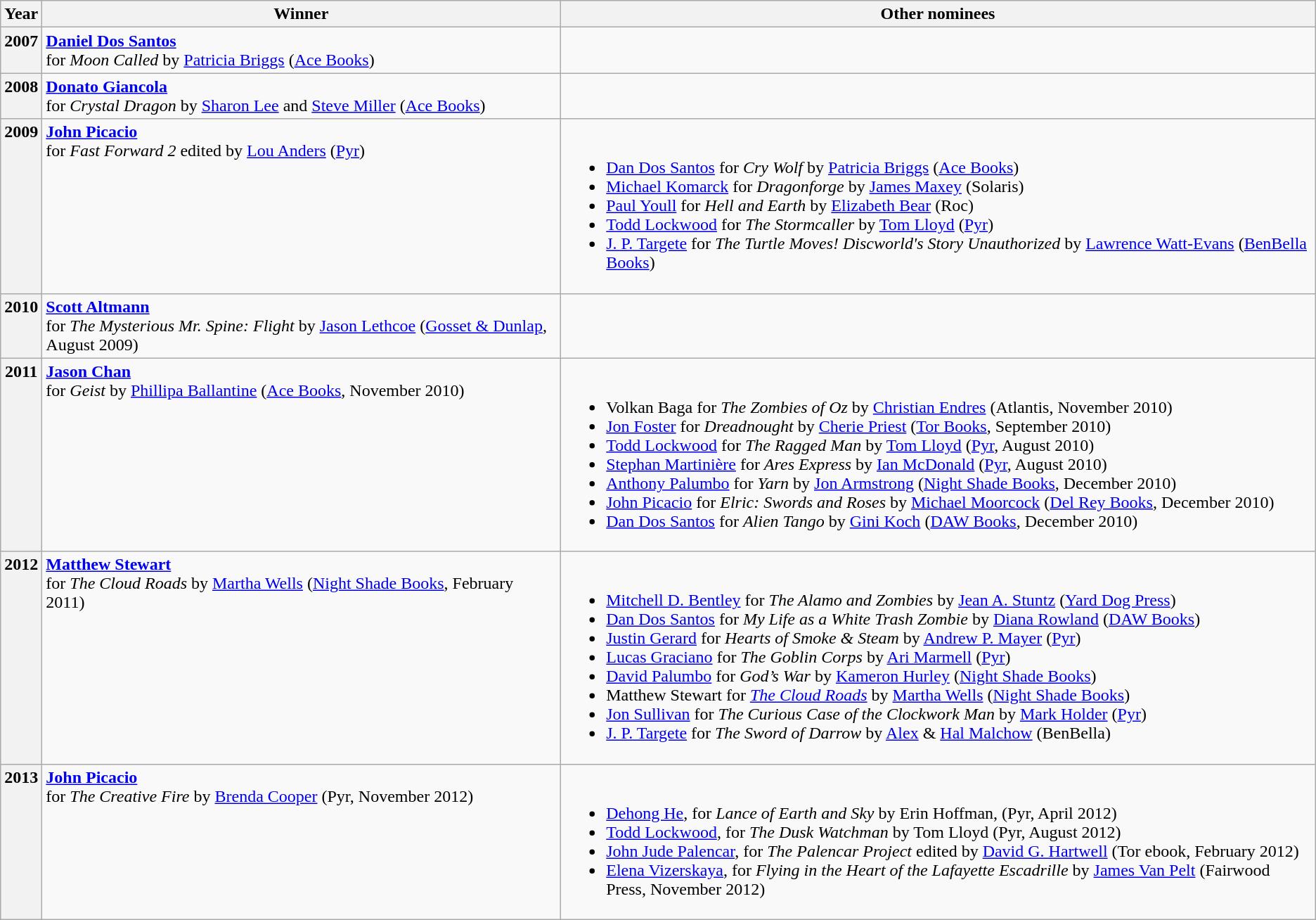<table class="wikitable">
<tr>
<th>Year</th>
<th>Winner</th>
<th>Other nominees</th>
</tr>
<tr style="vertical-align:top;">
<th>2007</th>
<td><strong><a href='#'>Daniel Dos Santos</a></strong> <br> for <em>Moon Called</em> by <a href='#'>Patricia Briggs</a> (<a href='#'>Ace Books</a>)</td>
<td></td>
</tr>
<tr style="vertical-align:top;">
<th>2008</th>
<td><strong><a href='#'>Donato Giancola</a></strong> <br> for <em>Crystal Dragon</em> by <a href='#'>Sharon Lee</a> and <a href='#'>Steve Miller</a> (<a href='#'>Ace Books</a>)</td>
<td></td>
</tr>
<tr style="vertical-align:top;">
<th>2009</th>
<td><strong><a href='#'>John Picacio</a></strong> <br> for <em>Fast Forward 2</em> edited by <a href='#'>Lou Anders</a> (<a href='#'>Pyr</a>)</td>
<td><br><ul><li><a href='#'>Dan Dos Santos</a> for <em>Cry Wolf</em> by <a href='#'>Patricia Briggs</a> (<a href='#'>Ace Books</a>)</li><li><a href='#'>Michael Komarck</a> for <em>Dragonforge</em> by <a href='#'>James Maxey</a> (Solaris)</li><li><a href='#'>Paul Youll</a> for <em>Hell and Earth</em> by <a href='#'>Elizabeth Bear</a> (Roc)</li><li><a href='#'>Todd Lockwood</a> for <em>The Stormcaller</em> by <a href='#'>Tom Lloyd</a> (<a href='#'>Pyr</a>)</li><li><a href='#'>J. P. Targete</a> for <em>The Turtle Moves! Discworld's Story Unauthorized</em> by <a href='#'>Lawrence Watt-Evans</a> (<a href='#'>BenBella Books</a>)</li></ul></td>
</tr>
<tr style="vertical-align:top;">
<th>2010</th>
<td><strong><a href='#'>Scott Altmann</a></strong> <br> for <em>The Mysterious Mr. Spine: Flight</em> by <a href='#'>Jason Lethcoe</a> (<a href='#'>Gosset & Dunlap</a>, August 2009)</td>
<td></td>
</tr>
<tr style="vertical-align:top;">
<th>2011</th>
<td><strong><a href='#'>Jason Chan</a></strong> <br> for <em>Geist</em> by <a href='#'>Phillipa Ballantine</a> (<a href='#'>Ace Books</a>, November 2010)</td>
<td><br><ul><li>Volkan Baga for <em>The Zombies of Oz</em> by <a href='#'>Christian Endres</a> (Atlantis, November 2010)</li><li><a href='#'>Jon Foster</a> for <em>Dreadnought</em> by <a href='#'>Cherie Priest</a> (<a href='#'>Tor Books</a>, September 2010)</li><li><a href='#'>Todd Lockwood</a> for <em>The Ragged Man</em> by <a href='#'>Tom Lloyd</a> (<a href='#'>Pyr</a>, August 2010)</li><li><a href='#'>Stephan Martinière</a> for <em>Ares Express</em> by <a href='#'>Ian McDonald</a> (<a href='#'>Pyr</a>, August 2010)</li><li><a href='#'>Anthony Palumbo</a> for <em>Yarn</em> by <a href='#'>Jon Armstrong</a> (<a href='#'>Night Shade Books</a>, December 2010)</li><li><a href='#'>John Picacio</a> for <em>Elric: Swords and Roses</em> by <a href='#'>Michael Moorcock</a> (<a href='#'>Del Rey Books</a>, December 2010)</li><li><a href='#'>Dan Dos Santos</a> for <em>Alien Tango</em> by <a href='#'>Gini Koch</a> (<a href='#'>DAW Books</a>, December 2010)</li></ul></td>
</tr>
<tr style="vertical-align:top;">
<th>2012</th>
<td><strong><a href='#'>Matthew Stewart</a></strong> <br> for <em>The Cloud Roads</em> by <a href='#'>Martha Wells</a> (<a href='#'>Night Shade Books</a>, February 2011)</td>
<td><br><ul><li><a href='#'>Mitchell D. Bentley</a> for <em>The Alamo and Zombies</em> by <a href='#'>Jean A. Stuntz</a> (<a href='#'>Yard Dog Press</a>)</li><li><a href='#'>Dan Dos Santos</a> for <em>My Life as a White Trash Zombie</em> by <a href='#'>Diana Rowland</a> (<a href='#'>DAW Books</a>)</li><li><a href='#'>Justin Gerard</a> for <em>Hearts of Smoke & Steam</em> by <a href='#'>Andrew P. Mayer</a> (<a href='#'>Pyr</a>)</li><li><a href='#'>Lucas Graciano</a> for <em>The Goblin Corps</em> by <a href='#'>Ari Marmell</a> (<a href='#'>Pyr</a>)</li><li><a href='#'>David Palumbo</a> for <em>God’s War</em> by <a href='#'>Kameron Hurley</a> (<a href='#'>Night Shade Books</a>)</li><li>Matthew Stewart for <em><a href='#'>The Cloud Roads</a></em> by <a href='#'>Martha Wells</a> (<a href='#'>Night Shade Books</a>)</li><li><a href='#'>Jon Sullivan</a> for <em>The Curious Case of the Clockwork Man</em> by <a href='#'>Mark Holder</a> (<a href='#'>Pyr</a>)</li><li><a href='#'>J. P. Targete</a> for <em>The Sword of Darrow</em> by <a href='#'>Alex</a> & <a href='#'>Hal Malchow</a> (BenBella)</li></ul></td>
</tr>
<tr style="vertical-align:top;">
<th>2013</th>
<td><strong><a href='#'>John Picacio</a></strong> <br> for <em>The Creative Fire</em> by <a href='#'>Brenda Cooper</a> (Pyr, November 2012)</td>
<td><br><ul><li><a href='#'>Dehong He</a>, for <em>Lance of Earth and Sky</em> by Erin Hoffman, (Pyr, April 2012)</li><li><a href='#'>Todd Lockwood</a>, for <em>The Dusk Watchman</em> by Tom Lloyd (Pyr, August 2012)</li><li><a href='#'>John Jude Palencar</a>, for <em>The Palencar Project</em> edited by <a href='#'>David G. Hartwell</a> (Tor ebook, February 2012)</li><li><a href='#'>Elena Vizerskaya</a>, for <em>Flying in the Heart of the Lafayette Escadrille</em> by <a href='#'>James Van Pelt</a> (Fairwood Press, November 2012)</li></ul></td>
</tr>
</table>
